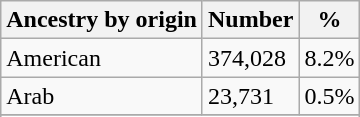<table class="wikitable sortable" font-size:75%">
<tr>
<th>Ancestry by origin</th>
<th>Number</th>
<th>%</th>
</tr>
<tr>
<td>American</td>
<td>374,028</td>
<td>8.2%</td>
</tr>
<tr>
<td>Arab</td>
<td>23,731</td>
<td>0.5%</td>
</tr>
<tr>
</tr>
<tr class="sortbottom">
</tr>
<tr>
</tr>
</table>
